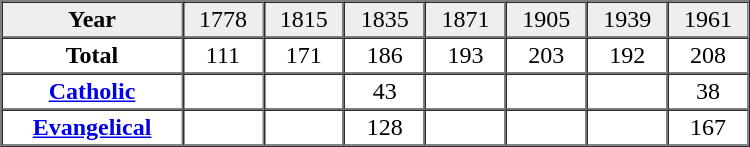<table border="1" cellpadding="2" cellspacing="0" width="500">
<tr bgcolor="#eeeeee" align="center">
<td><strong>Year</strong></td>
<td>1778</td>
<td>1815</td>
<td>1835</td>
<td>1871</td>
<td>1905</td>
<td>1939</td>
<td>1961</td>
</tr>
<tr align="center">
<td><strong>Total</strong></td>
<td>111</td>
<td>171</td>
<td>186</td>
<td>193</td>
<td>203</td>
<td>192</td>
<td>208</td>
</tr>
<tr align="center">
<td><strong><a href='#'>Catholic</a></strong></td>
<td> </td>
<td> </td>
<td>43</td>
<td> </td>
<td> </td>
<td> </td>
<td>38</td>
</tr>
<tr align="center">
<td><strong><a href='#'>Evangelical</a></strong></td>
<td> </td>
<td> </td>
<td>128</td>
<td> </td>
<td> </td>
<td> </td>
<td>167</td>
</tr>
</table>
